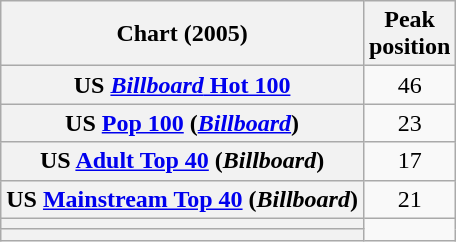<table class="wikitable">
<tr>
<th>Chart (2005)</th>
<th>Peak<br>position</th>
</tr>
<tr>
<th>US <a href='#'><em>Billboard</em> Hot 100</a></th>
<td align="center">46</td>
</tr>
<tr>
<th>US <a href='#'>Pop 100</a> (<em><a href='#'>Billboard</a></em>)</th>
<td align="center">23</td>
</tr>
<tr>
<th>US <a href='#'>Adult Top 40</a> (<em>Billboard</em>)</th>
<td align="center">17</td>
</tr>
<tr>
<th>US <a href='#'>Mainstream Top 40</a> (<em>Billboard</em>)</th>
<td align="center">21</td>
</tr>
<tr>
<th></th>
</tr>
<tr>
<th></th>
</tr>
</table>
